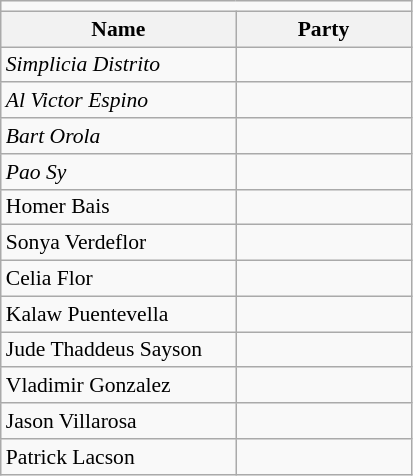<table class=wikitable style="font-size:90%">
<tr>
<td colspan=4 bgcolor=></td>
</tr>
<tr>
<th style="width:150px;">Name</th>
<th colspan="2" style="width:110px;">Party</th>
</tr>
<tr>
<td><em>Simplicia Distrito</em></td>
<td></td>
</tr>
<tr>
<td><em>Al Victor Espino</em></td>
<td></td>
</tr>
<tr>
<td><em>Bart Orola</em></td>
<td></td>
</tr>
<tr>
<td><em>Pao Sy</em></td>
<td></td>
</tr>
<tr>
<td>Homer Bais</td>
<td></td>
</tr>
<tr>
<td>Sonya Verdeflor</td>
<td></td>
</tr>
<tr>
<td>Celia Flor</td>
<td></td>
</tr>
<tr>
<td>Kalaw Puentevella</td>
<td></td>
</tr>
<tr>
<td>Jude Thaddeus Sayson</td>
<td></td>
</tr>
<tr>
<td>Vladimir Gonzalez</td>
<td></td>
</tr>
<tr>
<td>Jason Villarosa</td>
<td></td>
</tr>
<tr>
<td>Patrick Lacson</td>
<td></td>
</tr>
</table>
